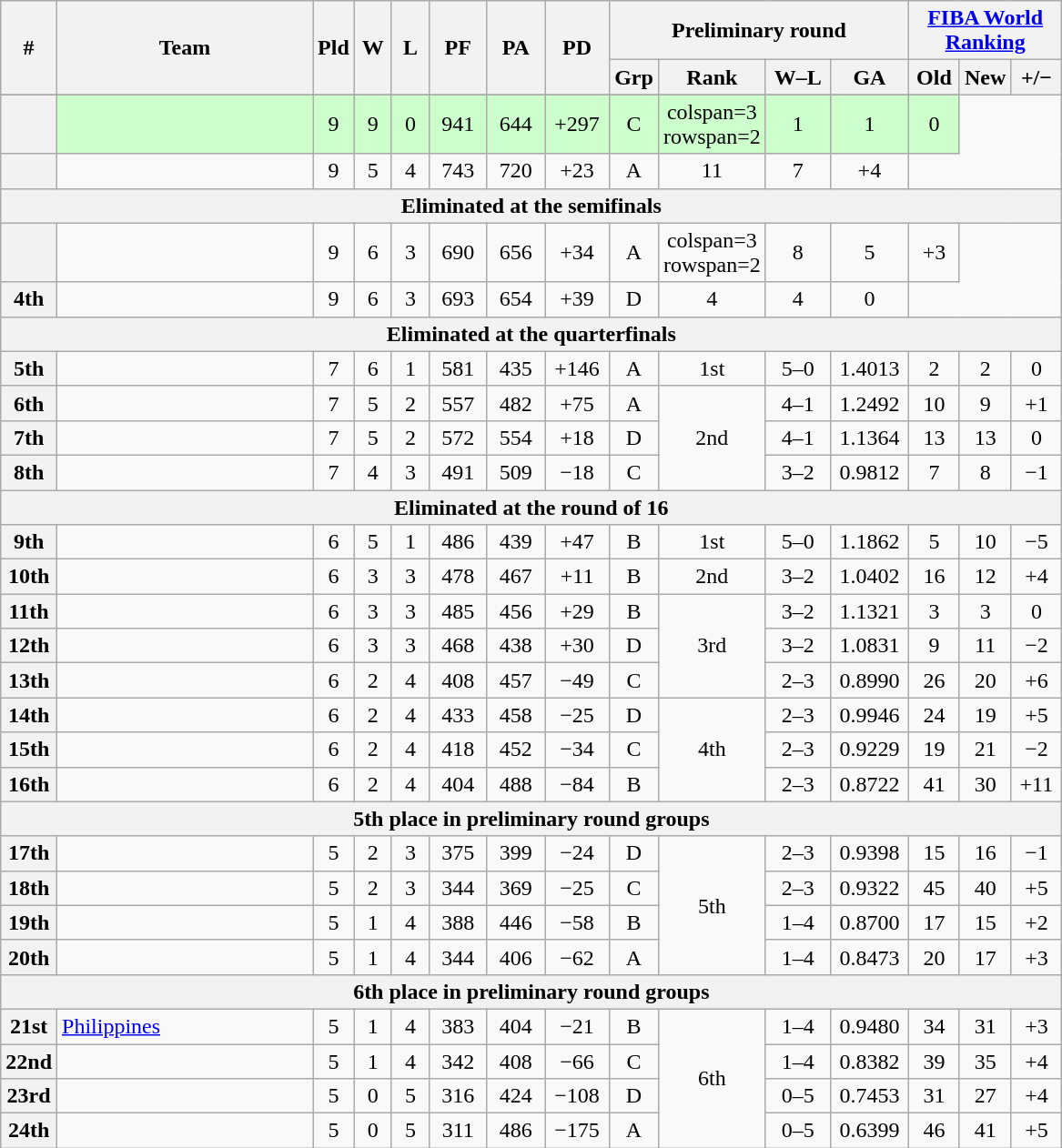<table class=wikitable style="text-align:center;">
<tr>
<th rowspan=2>#</th>
<th width=180px rowspan=2>Team</th>
<th width=20px rowspan=2>Pld</th>
<th width=20px rowspan=2>W</th>
<th width=20px rowspan=2>L</th>
<th width=35px rowspan=2>PF</th>
<th width=35px rowspan=2>PA</th>
<th width=40px rowspan=2>PD</th>
<th colspan=4>Preliminary round</th>
<th colspan=3><a href='#'>FIBA World Ranking</a></th>
</tr>
<tr>
<th width=20px>Grp</th>
<th width=20px>Rank</th>
<th width=40px>W–L</th>
<th width=50px>GA</th>
<th width=30px>Old</th>
<th width=30px>New</th>
<th width=30px>+/−</th>
</tr>
<tr>
</tr>
<tr bgcolor=#ccffcc>
<th></th>
<td align=left></td>
<td>9</td>
<td>9</td>
<td>0</td>
<td>941</td>
<td>644</td>
<td>+297</td>
<td>C</td>
<td>colspan=3 rowspan=2  </td>
<td>1</td>
<td>1</td>
<td>0</td>
</tr>
<tr>
<th></th>
<td align=left></td>
<td>9</td>
<td>5</td>
<td>4</td>
<td>743</td>
<td>720</td>
<td>+23</td>
<td>A</td>
<td>11</td>
<td>7</td>
<td>+4</td>
</tr>
<tr>
<th colspan=15>Eliminated at the semifinals</th>
</tr>
<tr>
<th></th>
<td align=left></td>
<td>9</td>
<td>6</td>
<td>3</td>
<td>690</td>
<td>656</td>
<td>+34</td>
<td>A</td>
<td>colspan=3 rowspan=2  </td>
<td>8</td>
<td>5</td>
<td>+3</td>
</tr>
<tr>
<th>4th</th>
<td align=left></td>
<td>9</td>
<td>6</td>
<td>3</td>
<td>693</td>
<td>654</td>
<td>+39</td>
<td>D</td>
<td>4</td>
<td>4</td>
<td>0</td>
</tr>
<tr>
<th colspan=15>Eliminated at the quarterfinals</th>
</tr>
<tr>
<th>5th</th>
<td align=left></td>
<td>7</td>
<td>6</td>
<td>1</td>
<td>581</td>
<td>435</td>
<td>+146</td>
<td>A</td>
<td>1st</td>
<td>5–0</td>
<td>1.4013</td>
<td>2</td>
<td>2</td>
<td>0</td>
</tr>
<tr>
<th>6th</th>
<td align=left></td>
<td>7</td>
<td>5</td>
<td>2</td>
<td>557</td>
<td>482</td>
<td>+75</td>
<td>A</td>
<td rowspan=3>2nd</td>
<td>4–1</td>
<td>1.2492</td>
<td>10</td>
<td>9</td>
<td>+1</td>
</tr>
<tr>
<th>7th</th>
<td align=left></td>
<td>7</td>
<td>5</td>
<td>2</td>
<td>572</td>
<td>554</td>
<td>+18</td>
<td>D</td>
<td>4–1</td>
<td>1.1364</td>
<td>13</td>
<td>13</td>
<td>0</td>
</tr>
<tr>
<th>8th</th>
<td align=left></td>
<td>7</td>
<td>4</td>
<td>3</td>
<td>491</td>
<td>509</td>
<td>−18</td>
<td>C</td>
<td>3–2</td>
<td>0.9812</td>
<td>7</td>
<td>8</td>
<td>−1</td>
</tr>
<tr>
<th colspan=15>Eliminated at the round of 16</th>
</tr>
<tr>
<th>9th</th>
<td align=left></td>
<td>6</td>
<td>5</td>
<td>1</td>
<td>486</td>
<td>439</td>
<td>+47</td>
<td>B</td>
<td>1st</td>
<td>5–0</td>
<td>1.1862</td>
<td>5</td>
<td>10</td>
<td>−5</td>
</tr>
<tr>
<th>10th</th>
<td align=left></td>
<td>6</td>
<td>3</td>
<td>3</td>
<td>478</td>
<td>467</td>
<td>+11</td>
<td>B</td>
<td>2nd</td>
<td>3–2</td>
<td>1.0402</td>
<td>16</td>
<td>12</td>
<td>+4</td>
</tr>
<tr>
<th>11th</th>
<td align=left></td>
<td>6</td>
<td>3</td>
<td>3</td>
<td>485</td>
<td>456</td>
<td>+29</td>
<td>B</td>
<td rowspan=3>3rd</td>
<td>3–2</td>
<td>1.1321</td>
<td>3</td>
<td>3</td>
<td>0</td>
</tr>
<tr>
<th>12th</th>
<td align=left></td>
<td>6</td>
<td>3</td>
<td>3</td>
<td>468</td>
<td>438</td>
<td>+30</td>
<td>D</td>
<td>3–2</td>
<td>1.0831</td>
<td>9</td>
<td>11</td>
<td>−2</td>
</tr>
<tr>
<th>13th</th>
<td align=left></td>
<td>6</td>
<td>2</td>
<td>4</td>
<td>408</td>
<td>457</td>
<td>−49</td>
<td>C</td>
<td>2–3</td>
<td>0.8990</td>
<td>26</td>
<td>20</td>
<td>+6</td>
</tr>
<tr>
<th>14th</th>
<td align=left></td>
<td>6</td>
<td>2</td>
<td>4</td>
<td>433</td>
<td>458</td>
<td>−25</td>
<td>D</td>
<td rowspan=3>4th</td>
<td>2–3</td>
<td>0.9946</td>
<td>24</td>
<td>19</td>
<td>+5</td>
</tr>
<tr>
<th>15th</th>
<td align=left></td>
<td>6</td>
<td>2</td>
<td>4</td>
<td>418</td>
<td>452</td>
<td>−34</td>
<td>C</td>
<td>2–3</td>
<td>0.9229</td>
<td>19</td>
<td>21</td>
<td>−2</td>
</tr>
<tr>
<th>16th</th>
<td align=left></td>
<td>6</td>
<td>2</td>
<td>4</td>
<td>404</td>
<td>488</td>
<td>−84</td>
<td>B</td>
<td>2–3</td>
<td>0.8722</td>
<td>41</td>
<td>30</td>
<td>+11</td>
</tr>
<tr>
<th colspan=15>5th place in preliminary round groups</th>
</tr>
<tr>
<th>17th</th>
<td align=left></td>
<td>5</td>
<td>2</td>
<td>3</td>
<td>375</td>
<td>399</td>
<td>−24</td>
<td>D</td>
<td rowspan=4>5th</td>
<td>2–3</td>
<td>0.9398</td>
<td>15</td>
<td>16</td>
<td>−1</td>
</tr>
<tr>
<th>18th</th>
<td align=left></td>
<td>5</td>
<td>2</td>
<td>3</td>
<td>344</td>
<td>369</td>
<td>−25</td>
<td>C</td>
<td>2–3</td>
<td>0.9322</td>
<td>45</td>
<td>40</td>
<td>+5</td>
</tr>
<tr>
<th>19th</th>
<td align=left></td>
<td>5</td>
<td>1</td>
<td>4</td>
<td>388</td>
<td>446</td>
<td>−58</td>
<td>B</td>
<td>1–4</td>
<td>0.8700</td>
<td>17</td>
<td>15</td>
<td>+2</td>
</tr>
<tr>
<th>20th</th>
<td align=left></td>
<td>5</td>
<td>1</td>
<td>4</td>
<td>344</td>
<td>406</td>
<td>−62</td>
<td>A</td>
<td>1–4</td>
<td>0.8473</td>
<td>20</td>
<td>17</td>
<td>+3</td>
</tr>
<tr>
<th colspan=15>6th place in preliminary round groups</th>
</tr>
<tr>
<th>21st</th>
<td align=left> <a href='#'>Philippines</a></td>
<td>5</td>
<td>1</td>
<td>4</td>
<td>383</td>
<td>404</td>
<td>−21</td>
<td>B</td>
<td rowspan=4>6th</td>
<td>1–4</td>
<td>0.9480</td>
<td>34</td>
<td>31</td>
<td>+3</td>
</tr>
<tr>
<th>22nd</th>
<td align=left></td>
<td>5</td>
<td>1</td>
<td>4</td>
<td>342</td>
<td>408</td>
<td>−66</td>
<td>C</td>
<td>1–4</td>
<td>0.8382</td>
<td>39</td>
<td>35</td>
<td>+4</td>
</tr>
<tr>
<th>23rd</th>
<td align=left></td>
<td>5</td>
<td>0</td>
<td>5</td>
<td>316</td>
<td>424</td>
<td>−108</td>
<td>D</td>
<td>0–5</td>
<td>0.7453</td>
<td>31</td>
<td>27</td>
<td>+4</td>
</tr>
<tr>
<th>24th</th>
<td align=left></td>
<td>5</td>
<td>0</td>
<td>5</td>
<td>311</td>
<td>486</td>
<td>−175</td>
<td>A</td>
<td>0–5</td>
<td>0.6399</td>
<td>46</td>
<td>41</td>
<td>+5</td>
</tr>
</table>
